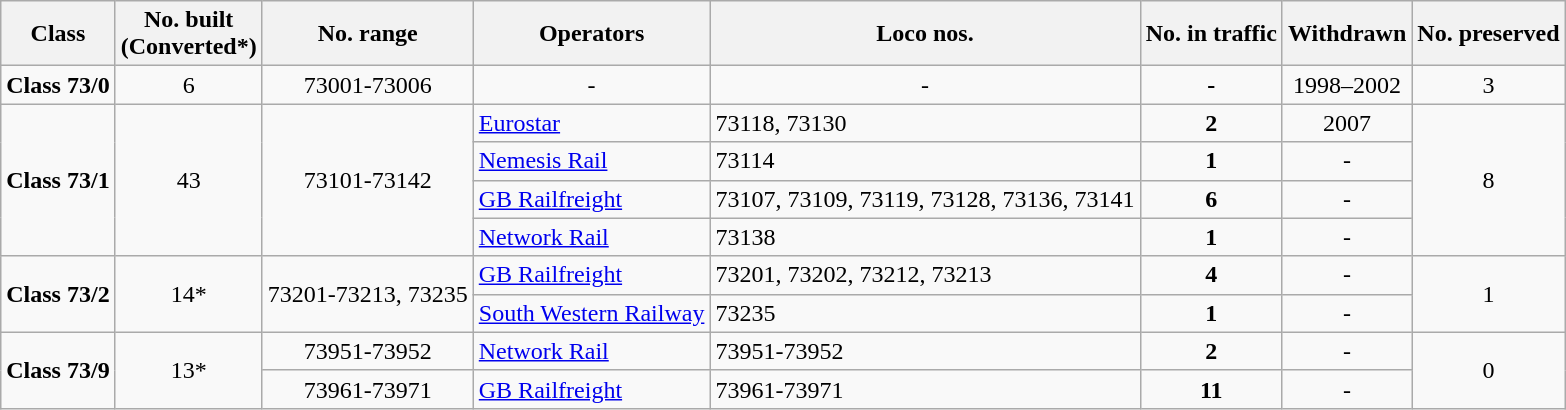<table class="wikitable">
<tr>
<th>Class</th>
<th>No. built<br>(Converted*)</th>
<th>No. range</th>
<th align=left>Operators</th>
<th align=left>Loco nos.</th>
<th>No. in traffic</th>
<th>Withdrawn</th>
<th>No. preserved</th>
</tr>
<tr>
<td align=center><strong>Class 73/0</strong></td>
<td align=center>6</td>
<td align=center>73001-73006</td>
<td align=center>-</td>
<td align=center>-</td>
<td align=center><strong>-</strong></td>
<td align=center>1998–2002</td>
<td style="text-align:center;">3</td>
</tr>
<tr>
<td rowspan="4" style="text-align:center;"><strong>Class 73/1</strong></td>
<td rowspan="4" style="text-align:center;">43</td>
<td rowspan="4" style="text-align:center;">73101-73142</td>
<td align=left><a href='#'>Eurostar</a></td>
<td align=left>73118, 73130</td>
<td align=center><strong>2</strong></td>
<td align=center>2007</td>
<td rowspan=4 style="text-align:center;">8</td>
</tr>
<tr>
<td align=left><a href='#'>Nemesis Rail</a></td>
<td align=left>73114</td>
<td align=center><strong>1</strong></td>
<td align=center>-</td>
</tr>
<tr>
<td align=left><a href='#'>GB Railfreight</a></td>
<td align=left>73107, 73109, 73119, 73128, 73136, 73141</td>
<td align=center><strong>6</strong></td>
<td align=center>-</td>
</tr>
<tr>
<td align=left><a href='#'>Network Rail</a></td>
<td align=left>73138</td>
<td align=center><strong>1</strong></td>
<td align=center>-</td>
</tr>
<tr>
<td rowspan="2" style="text-align:center;"><strong>Class 73/2</strong></td>
<td rowspan="2" style="text-align:center;">14*</td>
<td rowspan="2" style="text-align:center;">73201-73213, 73235</td>
<td align="left"><a href='#'>GB Railfreight</a></td>
<td align="left">73201, 73202, 73212, 73213</td>
<td align="center"><strong>4</strong></td>
<td align="center">-</td>
<td rowspan="2" style="text-align:center;">1</td>
</tr>
<tr>
<td align=left><a href='#'>South Western Railway</a></td>
<td align=left>73235</td>
<td align=center><strong>1</strong></td>
<td align=center>-</td>
</tr>
<tr>
<td rowspan="2" style="text-align:center;"><strong>Class 73/9</strong></td>
<td rowspan="2" style="text-align:center;">13*</td>
<td align=left style="text-align:center;">73951-73952</td>
<td align=left><a href='#'>Network Rail</a></td>
<td align=left>73951-73952</td>
<td align=center><strong>2</strong></td>
<td align=center>-</td>
<td rowspan=2 style="text-align:center;">0</td>
</tr>
<tr>
<td align=left style="text-align:center;">73961-73971</td>
<td align=left><a href='#'>GB Railfreight</a></td>
<td align=left>73961-73971</td>
<td align=center><strong>11</strong></td>
<td align=center>-</td>
</tr>
</table>
